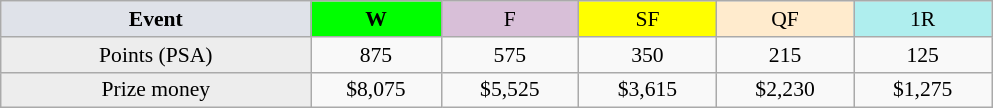<table class=wikitable style=font-size:90%;text-align:center>
<tr>
<td width=200 colspan=1 bgcolor=#dfe2e9><strong>Event</strong></td>
<td width=80 bgcolor=lime><strong>W</strong></td>
<td width=85 bgcolor=#D8BFD8>F</td>
<td width=85 bgcolor=#FFFF00>SF</td>
<td width=85 bgcolor=#ffebcd>QF</td>
<td width=85 bgcolor=#afeeee>1R</td>
</tr>
<tr>
<td bgcolor=#EDEDED>Points (PSA)</td>
<td>875</td>
<td>575</td>
<td>350</td>
<td>215</td>
<td>125</td>
</tr>
<tr>
<td bgcolor=#EDEDED>Prize money</td>
<td>$8,075</td>
<td>$5,525</td>
<td>$3,615</td>
<td>$2,230</td>
<td>$1,275</td>
</tr>
</table>
